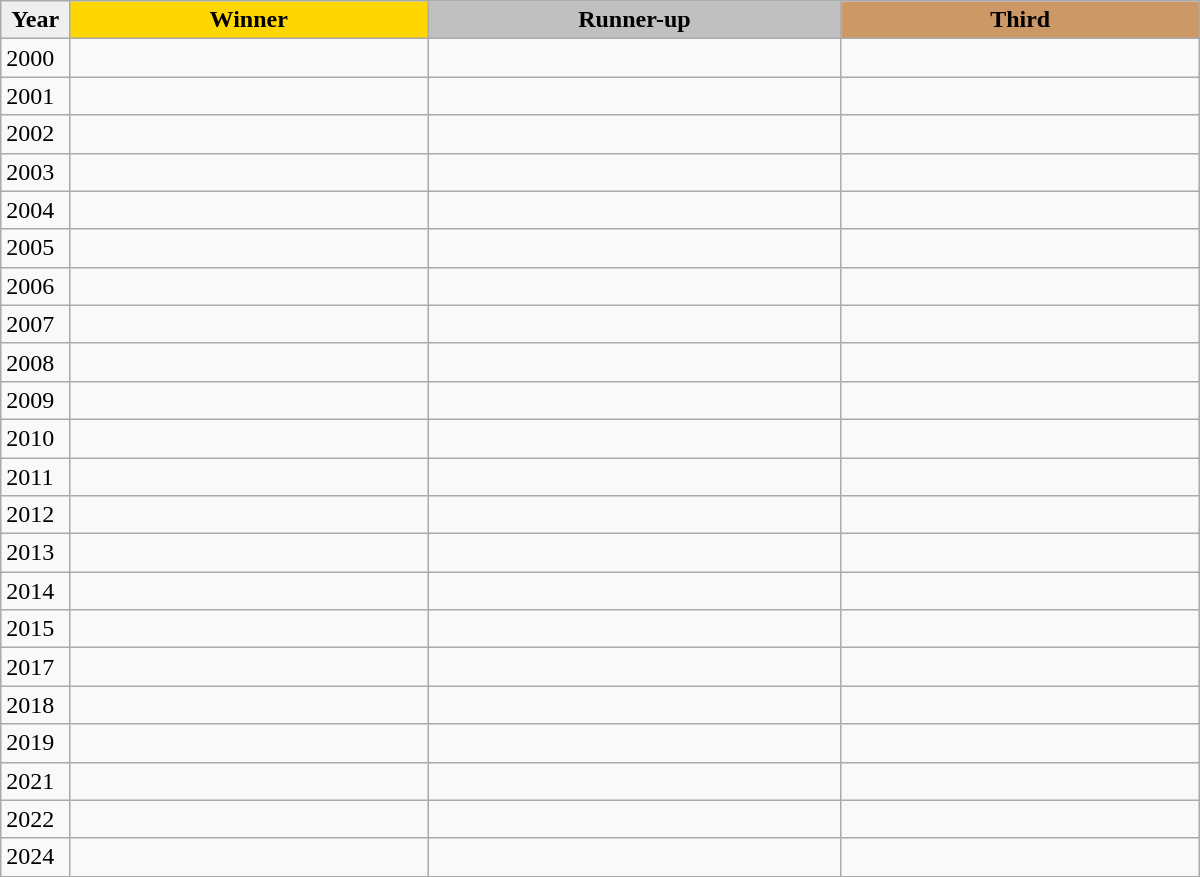<table class="wikitable sortable" style="width:800px;">
<tr>
<th style="width:5%; background:#efefef;">Year</th>
<th style="width:26%; background:gold">Winner</th>
<th style="width:30%; background:silver">Runner-up</th>
<th style="width:26%; background:#CC9966">Third</th>
</tr>
<tr>
<td>2000</td>
<td></td>
<td></td>
<td></td>
</tr>
<tr>
<td>2001</td>
<td></td>
<td></td>
<td></td>
</tr>
<tr>
<td>2002</td>
<td></td>
<td></td>
<td></td>
</tr>
<tr>
<td>2003</td>
<td></td>
<td></td>
<td></td>
</tr>
<tr>
<td>2004</td>
<td></td>
<td></td>
<td></td>
</tr>
<tr>
<td>2005</td>
<td></td>
<td></td>
<td></td>
</tr>
<tr>
<td>2006</td>
<td></td>
<td></td>
<td></td>
</tr>
<tr>
<td>2007</td>
<td></td>
<td></td>
<td></td>
</tr>
<tr>
<td>2008</td>
<td></td>
<td></td>
<td></td>
</tr>
<tr>
<td>2009</td>
<td></td>
<td></td>
<td></td>
</tr>
<tr>
<td>2010</td>
<td></td>
<td></td>
<td></td>
</tr>
<tr>
<td>2011</td>
<td></td>
<td></td>
<td></td>
</tr>
<tr>
<td>2012</td>
<td></td>
<td></td>
<td></td>
</tr>
<tr>
<td>2013</td>
<td></td>
<td></td>
<td></td>
</tr>
<tr>
<td>2014</td>
<td></td>
<td></td>
<td></td>
</tr>
<tr>
<td>2015</td>
<td></td>
<td></td>
<td></td>
</tr>
<tr>
<td>2017</td>
<td></td>
<td></td>
<td></td>
</tr>
<tr>
<td>2018</td>
<td></td>
<td></td>
<td></td>
</tr>
<tr>
<td>2019</td>
<td></td>
<td></td>
<td></td>
</tr>
<tr>
<td>2021</td>
<td></td>
<td></td>
<td></td>
</tr>
<tr>
<td>2022</td>
<td></td>
<td></td>
<td></td>
</tr>
<tr>
<td>2024</td>
<td></td>
<td></td>
<td></td>
</tr>
</table>
